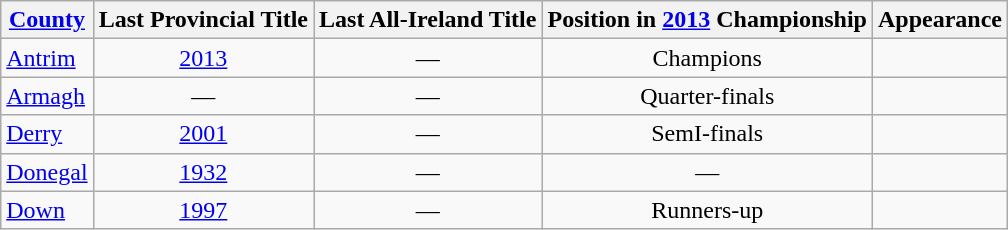<table class="wikitable sortable" style="text-align:center">
<tr>
<th><a href='#'>County</a></th>
<th>Last Provincial Title</th>
<th>Last All-Ireland Title</th>
<th>Position in <a href='#'>2013</a> Championship</th>
<th>Appearance</th>
</tr>
<tr>
<td style="text-align:left"> <a href='#'>Antrim</a></td>
<td><a href='#'>2013</a></td>
<td>—</td>
<td>Champions</td>
<td></td>
</tr>
<tr>
<td style="text-align:left"> <a href='#'>Armagh</a></td>
<td>—</td>
<td>—</td>
<td>Quarter-finals</td>
<td></td>
</tr>
<tr>
<td style="text-align:left"> <a href='#'>Derry</a></td>
<td><a href='#'>2001</a></td>
<td>—</td>
<td>SemI-finals</td>
<td></td>
</tr>
<tr>
<td style="text-align:left"> <a href='#'>Donegal</a></td>
<td><a href='#'>1932</a></td>
<td>—</td>
<td>—</td>
<td></td>
</tr>
<tr>
<td style="text-align:left"> <a href='#'>Down</a></td>
<td><a href='#'>1997</a></td>
<td>—</td>
<td>Runners-up</td>
<td></td>
</tr>
</table>
